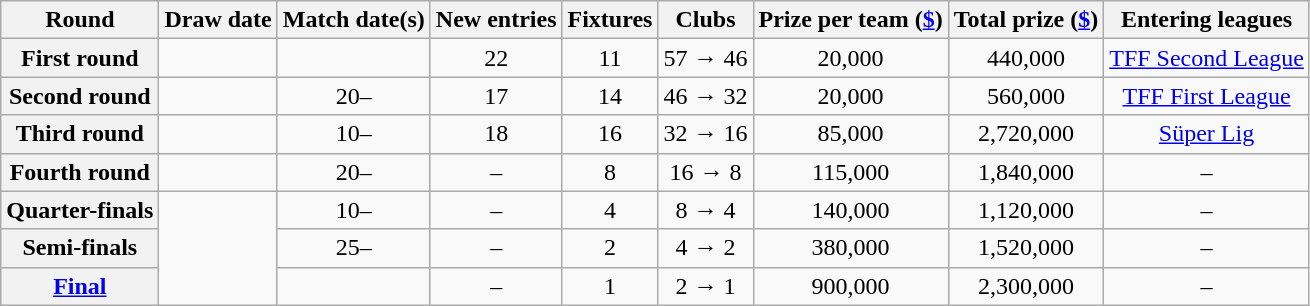<table class="wikitable">
<tr>
<th>Round</th>
<th>Draw date</th>
<th>Match date(s)</th>
<th>New entries</th>
<th>Fixtures</th>
<th>Clubs</th>
<th>Prize per team (<a href='#'>$</a>)</th>
<th>Total prize (<a href='#'>$</a>)</th>
<th>Entering leagues</th>
</tr>
<tr align=center>
<th>First round</th>
<td></td>
<td></td>
<td>22</td>
<td align=center>11</td>
<td>57 → 46</td>
<td>20,000</td>
<td>440,000</td>
<td><a href='#'>TFF Second League</a></td>
</tr>
<tr align=center>
<th>Second round</th>
<td></td>
<td>20–</td>
<td>17</td>
<td>14</td>
<td>46 → 32</td>
<td>20,000</td>
<td>560,000</td>
<td><a href='#'>TFF First League</a></td>
</tr>
<tr align=center>
<th>Third round</th>
<td></td>
<td>10–</td>
<td>18</td>
<td>16</td>
<td>32 → 16</td>
<td>85,000</td>
<td>2,720,000</td>
<td><a href='#'>Süper Lig</a></td>
</tr>
<tr align=center>
<th>Fourth round</th>
<td></td>
<td>20–</td>
<td>–</td>
<td>8</td>
<td>16 → 8</td>
<td>115,000</td>
<td>1,840,000</td>
<td>–</td>
</tr>
<tr align=center>
<th>Quarter-finals</th>
<td rowspan=3></td>
<td>10–</td>
<td>–</td>
<td>4</td>
<td>8 → 4</td>
<td>140,000</td>
<td>1,120,000</td>
<td>–</td>
</tr>
<tr align=center>
<th>Semi-finals</th>
<td>25–</td>
<td>–</td>
<td>2</td>
<td>4 → 2</td>
<td>380,000</td>
<td>1,520,000</td>
<td>–</td>
</tr>
<tr align=center>
<th><a href='#'>Final</a></th>
<td></td>
<td>–</td>
<td>1</td>
<td>2 → 1</td>
<td>900,000</td>
<td>2,300,000</td>
<td>–</td>
</tr>
</table>
